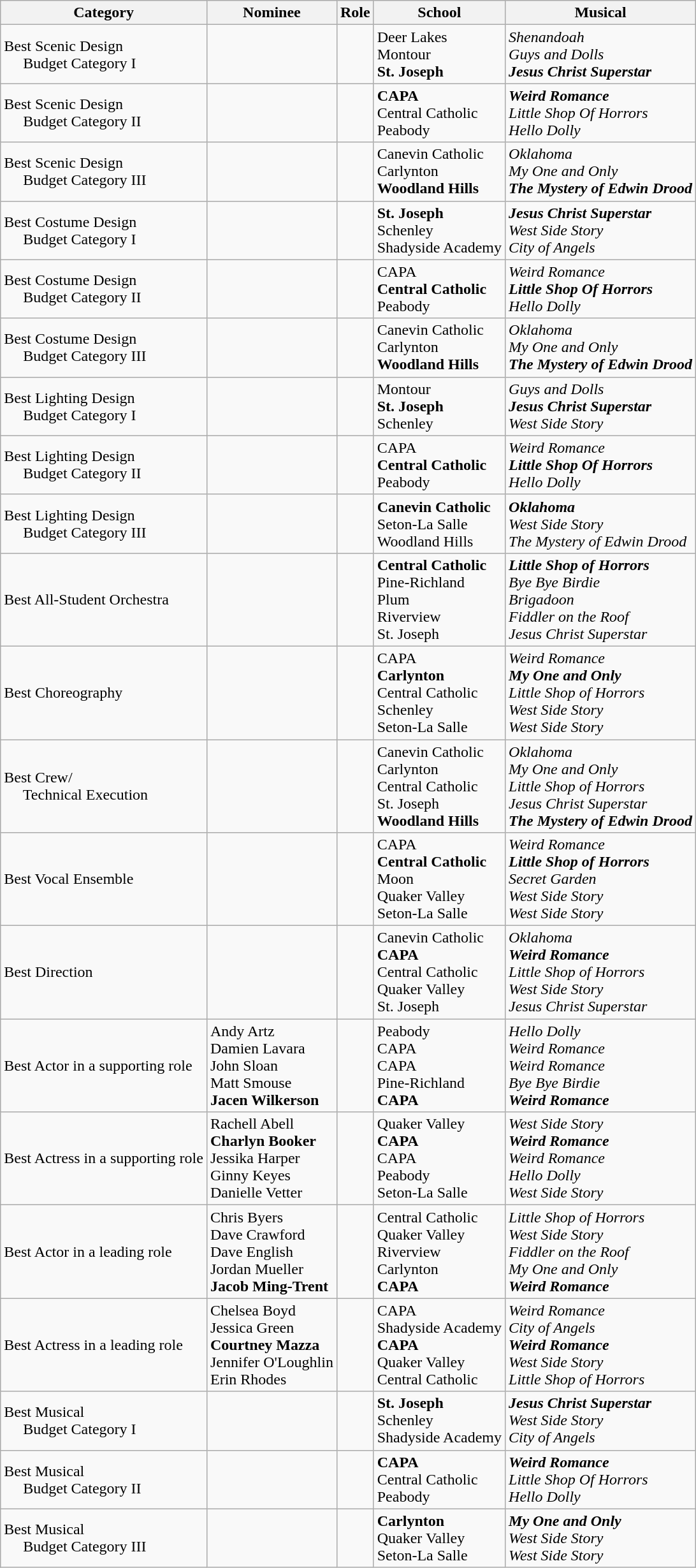<table class="wikitable">
<tr>
<th>Category</th>
<th>Nominee</th>
<th>Role</th>
<th>School</th>
<th>Musical</th>
</tr>
<tr>
<td>Best Scenic Design<br>     Budget Category I</td>
<td></td>
<td></td>
<td>Deer Lakes<br>Montour<br><strong>St. Joseph</strong></td>
<td><em>Shenandoah</em><br><em>Guys and Dolls</em><br><strong><em>Jesus Christ Superstar</em></strong></td>
</tr>
<tr>
<td>Best Scenic Design<br>     Budget Category II</td>
<td></td>
<td></td>
<td><strong>CAPA</strong><br>Central Catholic<br>Peabody</td>
<td><strong><em>Weird Romance</em></strong><br><em>Little Shop Of Horrors</em><br><em>Hello Dolly</em></td>
</tr>
<tr>
<td>Best Scenic Design<br>     Budget Category III</td>
<td></td>
<td></td>
<td>Canevin Catholic<br>Carlynton<br><strong>Woodland Hills</strong></td>
<td><em>Oklahoma</em><br><em>My One and Only</em><br><strong><em>The Mystery of Edwin Drood</em></strong></td>
</tr>
<tr>
<td>Best Costume Design<br>     Budget Category I</td>
<td></td>
<td></td>
<td><strong>St. Joseph</strong><br>Schenley<br>Shadyside Academy</td>
<td><strong><em>Jesus Christ Superstar</em></strong><br><em>West Side Story</em><br><em>City of Angels</em></td>
</tr>
<tr>
<td>Best Costume Design<br>     Budget Category II</td>
<td></td>
<td></td>
<td>CAPA<br><strong>Central Catholic</strong><br>Peabody</td>
<td><em>Weird Romance</em><br><strong><em>Little Shop Of Horrors</em></strong><br><em>Hello Dolly</em></td>
</tr>
<tr>
<td>Best Costume Design<br>     Budget Category III</td>
<td></td>
<td></td>
<td>Canevin Catholic<br>Carlynton<br><strong>Woodland Hills</strong></td>
<td><em>Oklahoma</em><br><em>My One and Only</em><br><strong><em>The Mystery of Edwin Drood</em></strong></td>
</tr>
<tr>
<td>Best Lighting Design<br>     Budget Category I</td>
<td></td>
<td></td>
<td>Montour<br><strong>St. Joseph</strong><br>Schenley</td>
<td><em>Guys and Dolls</em><br><strong><em>Jesus Christ Superstar</em></strong><br><em>West Side Story</em></td>
</tr>
<tr>
<td>Best Lighting Design<br>     Budget Category II</td>
<td></td>
<td></td>
<td>CAPA<br><strong>Central Catholic</strong><br>Peabody</td>
<td><em>Weird Romance</em><br><strong><em>Little Shop Of Horrors</em></strong><br><em>Hello Dolly</em></td>
</tr>
<tr>
<td>Best Lighting Design<br>     Budget Category III</td>
<td></td>
<td></td>
<td><strong>Canevin Catholic</strong><br>Seton-La Salle<br>Woodland Hills</td>
<td><strong><em>Oklahoma</em></strong><br><em>West Side Story</em><br><em>The Mystery of Edwin Drood</em></td>
</tr>
<tr>
<td>Best All-Student Orchestra</td>
<td></td>
<td></td>
<td><strong>Central Catholic</strong><br>Pine-Richland<br>Plum<br>Riverview<br>St. Joseph</td>
<td><strong><em>Little Shop of Horrors</em></strong><br><em>Bye Bye Birdie</em><br><em>Brigadoon</em><br><em>Fiddler on the Roof</em><br><em>Jesus Christ Superstar</em></td>
</tr>
<tr>
<td>Best Choreography</td>
<td></td>
<td></td>
<td>CAPA<br><strong>Carlynton</strong><br>Central Catholic<br>Schenley<br>Seton-La Salle</td>
<td><em>Weird Romance</em><br><strong><em>My One and Only</em></strong><br><em>Little Shop of Horrors</em><br><em>West Side Story</em><br><em>West Side Story</em></td>
</tr>
<tr>
<td>Best Crew/<br>     Technical Execution</td>
<td></td>
<td></td>
<td>Canevin Catholic<br>Carlynton<br>Central Catholic<br>St. Joseph<br><strong>Woodland Hills</strong></td>
<td><em>Oklahoma</em><br><em>My One and Only</em><br><em>Little Shop of Horrors</em><br><em>Jesus Christ Superstar</em><br><strong><em>The Mystery of Edwin Drood</em></strong></td>
</tr>
<tr>
<td>Best Vocal Ensemble</td>
<td></td>
<td></td>
<td>CAPA<br><strong>Central Catholic</strong><br>Moon<br>Quaker Valley<br>Seton-La Salle</td>
<td><em>Weird Romance</em><br><strong><em>Little Shop of Horrors</em></strong><br><em>Secret Garden</em><br><em>West Side Story</em><br><em>West Side Story</em></td>
</tr>
<tr>
<td>Best Direction</td>
<td></td>
<td></td>
<td>Canevin Catholic<br><strong>CAPA</strong><br>Central Catholic<br>Quaker Valley<br>St. Joseph</td>
<td><em>Oklahoma</em><br><strong><em>Weird Romance</em></strong><br><em>Little Shop of Horrors</em><br><em>West Side Story</em><br><em>Jesus Christ Superstar</em></td>
</tr>
<tr>
<td>Best Actor in a supporting role</td>
<td>Andy Artz<br>Damien Lavara<br>John Sloan<br>Matt Smouse<br><strong>Jacen Wilkerson</strong></td>
<td></td>
<td>Peabody<br>CAPA<br>CAPA<br>Pine-Richland<br><strong>CAPA</strong></td>
<td><em>Hello Dolly</em><br><em>Weird Romance</em><br><em>Weird Romance</em><br><em>Bye Bye Birdie</em><br><strong><em>Weird Romance</em></strong></td>
</tr>
<tr>
<td>Best Actress in a supporting role</td>
<td>Rachell Abell<br><strong>Charlyn Booker</strong><br>Jessika Harper<br>Ginny Keyes<br>Danielle Vetter</td>
<td></td>
<td>Quaker Valley<br><strong>CAPA</strong><br>CAPA<br>Peabody<br>Seton-La Salle</td>
<td><em>West Side Story</em><br><strong><em>Weird Romance</em></strong><br><em>Weird Romance</em><br><em>Hello Dolly</em><br><em>West Side Story</em></td>
</tr>
<tr>
<td>Best Actor in a leading role</td>
<td>Chris Byers<br>Dave Crawford<br>Dave English<br>Jordan Mueller<br><strong>Jacob Ming-Trent</strong></td>
<td></td>
<td>Central Catholic<br>Quaker Valley<br>Riverview<br>Carlynton<br><strong>CAPA</strong></td>
<td><em>Little Shop of Horrors</em><br><em>West Side Story</em><br><em>Fiddler on the Roof</em><br><em>My One and Only</em><br><strong><em>Weird Romance</em></strong></td>
</tr>
<tr>
<td>Best Actress in a leading role</td>
<td>Chelsea Boyd<br>Jessica Green<br><strong>Courtney Mazza</strong><br>Jennifer O'Loughlin<br>Erin Rhodes</td>
<td></td>
<td>CAPA<br>Shadyside Academy<br><strong>CAPA</strong><br>Quaker Valley<br>Central Catholic</td>
<td><em>Weird Romance</em><br><em>City of Angels</em><br><strong><em>Weird Romance</em></strong><br><em>West Side Story</em><br><em>Little Shop of Horrors</em></td>
</tr>
<tr>
<td>Best Musical<br>     Budget Category I</td>
<td></td>
<td></td>
<td><strong>St. Joseph</strong><br>Schenley<br>Shadyside Academy</td>
<td><strong><em>Jesus Christ Superstar</em></strong><br><em>West Side Story</em><br><em>City of Angels</em></td>
</tr>
<tr>
<td>Best Musical<br>     Budget Category II</td>
<td></td>
<td></td>
<td><strong>CAPA</strong><br>Central Catholic<br>Peabody</td>
<td><strong><em>Weird Romance</em></strong><br><em>Little Shop Of Horrors</em><br><em>Hello Dolly</em></td>
</tr>
<tr>
<td>Best Musical<br>     Budget Category III</td>
<td></td>
<td></td>
<td><strong>Carlynton</strong><br>Quaker Valley<br>Seton-La Salle</td>
<td><strong><em>My One and Only</em></strong><br><em>West Side Story</em><br><em>West Side Story</em></td>
</tr>
</table>
